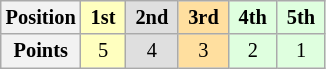<table class="wikitable" style="font-size:85%; text-align:center">
<tr>
<th>Position</th>
<td style="background:#ffffbf;"> <strong>1st</strong> </td>
<td style="background:#dfdfdf;"> <strong>2nd</strong> </td>
<td style="background:#ffdf9f;"> <strong>3rd</strong> </td>
<td style="background:#dfffdf;"> <strong>4th</strong> </td>
<td style="background:#dfffdf;"> <strong>5th</strong> </td>
</tr>
<tr>
<th>Points</th>
<td style="background:#ffffbf;">5</td>
<td style="background:#dfdfdf;">4</td>
<td style="background:#ffdf9f;">3</td>
<td style="background:#dfffdf;">2</td>
<td style="background:#dfffdf;">1</td>
</tr>
</table>
